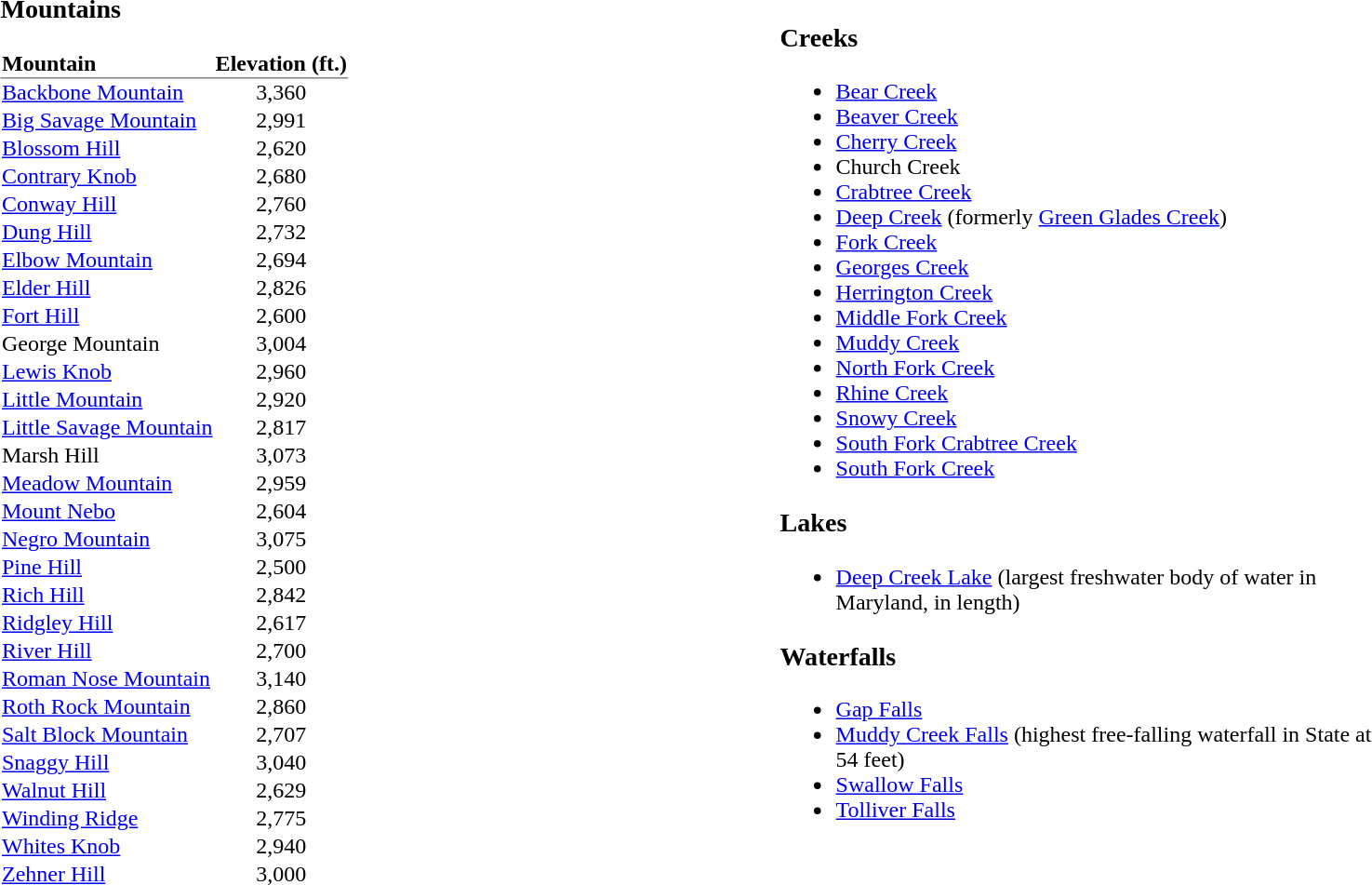<table style="width:80%; margin:0 50px 0 0;">
<tr style="vertical-align:top; text-align:left;">
<td style="width:45%;"><br><h3>Mountains</h3><table class="sortable" cellspacing="0">
<tr>
<th style="border-bottom:1px solid gray">Mountain</th>
<th style="border-bottom:1px solid gray; text-align:center;">Elevation (ft.)</th>
</tr>
<tr>
<td><a href='#'>Backbone Mountain</a></td>
<td style="text-align:center;">3,360</td>
</tr>
<tr>
<td><a href='#'>Big Savage Mountain</a></td>
<td align=center>2,991</td>
</tr>
<tr>
<td><a href='#'>Blossom Hill</a></td>
<td align=center>2,620</td>
</tr>
<tr>
<td><a href='#'>Contrary Knob</a></td>
<td align=center>2,680</td>
</tr>
<tr>
<td><a href='#'>Conway Hill</a></td>
<td align=center>2,760</td>
</tr>
<tr>
<td><a href='#'>Dung Hill</a></td>
<td align=center>2,732</td>
</tr>
<tr>
<td><a href='#'>Elbow Mountain</a></td>
<td align=center>2,694</td>
</tr>
<tr>
<td><a href='#'>Elder Hill</a></td>
<td align=center>2,826</td>
</tr>
<tr>
<td><a href='#'>Fort Hill</a></td>
<td align=center>2,600</td>
</tr>
<tr>
<td>George Mountain</td>
<td align=center>3,004</td>
</tr>
<tr>
<td><a href='#'>Lewis Knob</a></td>
<td align=center>2,960</td>
</tr>
<tr>
<td><a href='#'>Little Mountain</a></td>
<td align=center>2,920</td>
</tr>
<tr>
<td><a href='#'>Little Savage Mountain</a></td>
<td align=center>2,817</td>
</tr>
<tr>
<td>Marsh Hill</td>
<td align=center>3,073</td>
</tr>
<tr>
<td><a href='#'>Meadow Mountain</a></td>
<td align=center>2,959</td>
</tr>
<tr>
<td><a href='#'>Mount Nebo</a></td>
<td align=center>2,604</td>
</tr>
<tr>
<td><a href='#'>Negro Mountain</a></td>
<td align=center>3,075</td>
</tr>
<tr>
<td><a href='#'>Pine Hill</a></td>
<td align=center>2,500</td>
</tr>
<tr>
<td><a href='#'>Rich Hill</a></td>
<td align=center>2,842</td>
</tr>
<tr>
<td><a href='#'>Ridgley Hill</a></td>
<td align=center>2,617</td>
</tr>
<tr>
<td><a href='#'>River Hill</a></td>
<td align=center>2,700</td>
</tr>
<tr>
<td><a href='#'>Roman Nose Mountain</a></td>
<td align=center>3,140</td>
</tr>
<tr>
<td><a href='#'>Roth Rock Mountain</a></td>
<td align=center>2,860</td>
</tr>
<tr>
<td><a href='#'>Salt Block Mountain</a></td>
<td align=center>2,707</td>
</tr>
<tr>
<td><a href='#'>Snaggy Hill</a></td>
<td align=center>3,040</td>
</tr>
<tr>
<td><a href='#'>Walnut Hill</a></td>
<td align=center>2,629</td>
</tr>
<tr>
<td><a href='#'>Winding Ridge</a></td>
<td align=center>2,775</td>
</tr>
<tr>
<td><a href='#'>Whites Knob</a></td>
<td align=center>2,940</td>
</tr>
<tr>
<td><a href='#'>Zehner Hill</a></td>
<td align=center>3,000</td>
</tr>
</table>
</td>
<td style="width:10%;"></td>
<td style="width:45%;"><br><table width="100%">
<tr>
<td><br><h3>Creeks</h3><ul><li><a href='#'>Bear Creek</a></li><li><a href='#'>Beaver Creek</a></li><li><a href='#'>Cherry Creek</a></li><li>Church Creek</li><li><a href='#'>Crabtree Creek</a></li><li><a href='#'>Deep Creek</a> (formerly <a href='#'>Green Glades Creek</a>)</li><li><a href='#'>Fork Creek</a></li><li><a href='#'>Georges Creek</a></li><li><a href='#'>Herrington Creek</a></li><li><a href='#'>Middle Fork Creek</a></li><li><a href='#'>Muddy Creek</a></li><li><a href='#'>North Fork Creek</a></li><li><a href='#'>Rhine Creek</a></li><li><a href='#'>Snowy Creek</a></li><li><a href='#'>South Fork Crabtree Creek</a></li><li><a href='#'>South Fork Creek</a></li></ul><h3>Lakes</h3><ul><li><a href='#'>Deep Creek Lake</a> (largest freshwater body of water in Maryland,  in length)</li></ul><h3>Waterfalls</h3><ul><li><a href='#'>Gap Falls</a></li><li><a href='#'>Muddy Creek Falls</a> (highest free-falling waterfall in State at 54 feet)</li><li><a href='#'>Swallow Falls</a></li><li><a href='#'>Tolliver Falls</a></li></ul></td>
</tr>
</table>
</td>
</tr>
</table>
